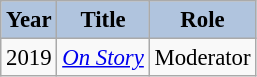<table class="wikitable" style="font-size:95%;">
<tr>
<th style="background:#B0C4DE;">Year</th>
<th style="background:#B0C4DE;">Title</th>
<th style="background:#B0C4DE;">Role</th>
</tr>
<tr>
<td>2019</td>
<td><em><a href='#'>On Story</a></em></td>
<td>Moderator</td>
</tr>
</table>
